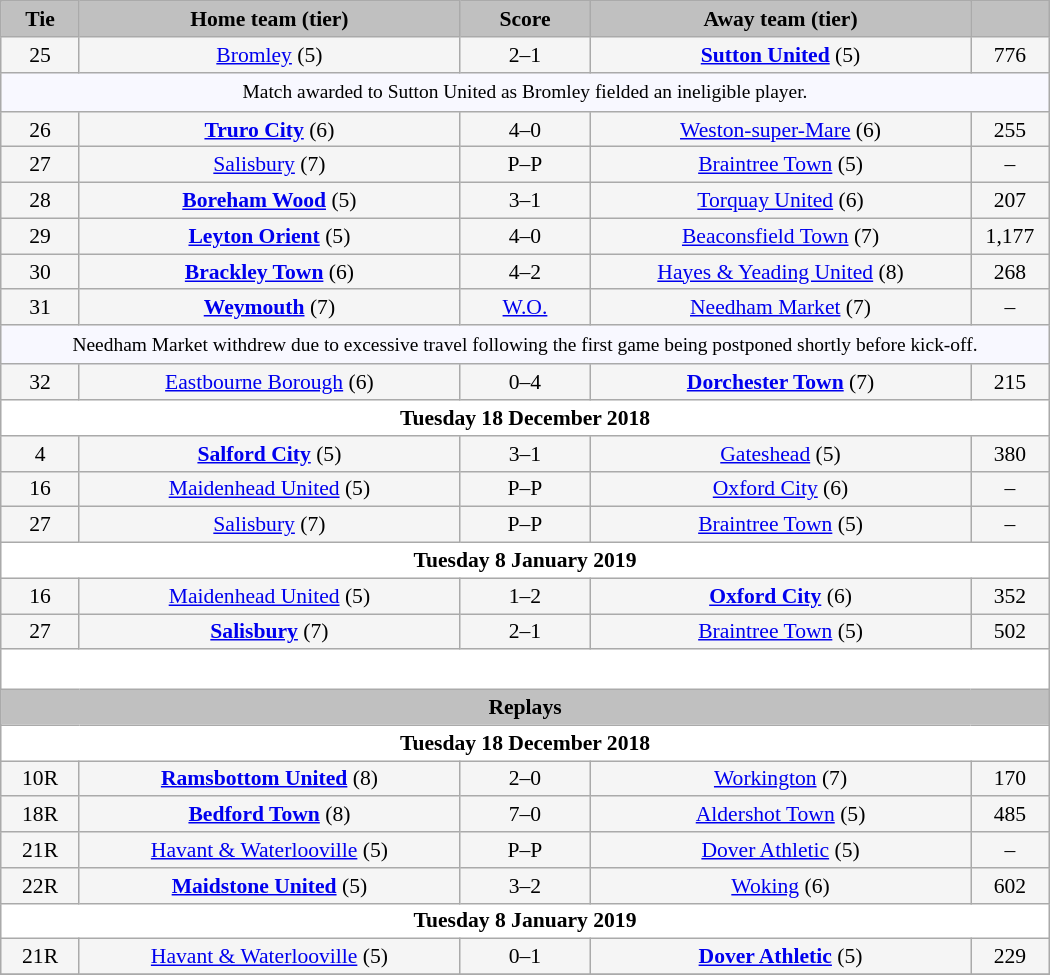<table class="wikitable" style="width: 700px; background:WhiteSmoke; text-align:center; font-size:90%">
<tr>
<td scope="col" style="width:  7.50%; background:silver;"><strong>Tie</strong></td>
<td scope="col" style="width: 36.25%; background:silver;"><strong>Home team (tier)</strong></td>
<td scope="col" style="width: 12.50%; background:silver;"><strong>Score</strong></td>
<td scope="col" style="width: 36.25%; background:silver;"><strong>Away team (tier)</strong></td>
<td scope="col" style="width:  7.50%; background:silver;"><strong></strong></td>
</tr>
<tr>
<td>25</td>
<td><a href='#'>Bromley</a> (5)</td>
<td>2–1</td>
<td><strong><a href='#'>Sutton United</a></strong> (5)</td>
<td>776</td>
</tr>
<tr>
<td colspan="5" style="background:GhostWhite; height:20px; text-align:center; font-size:90%">Match awarded to Sutton United as Bromley fielded an ineligible player.</td>
</tr>
<tr>
<td>26</td>
<td><strong><a href='#'>Truro City</a></strong> (6)</td>
<td>4–0</td>
<td><a href='#'>Weston-super-Mare</a> (6)</td>
<td>255</td>
</tr>
<tr>
<td>27</td>
<td><a href='#'>Salisbury</a> (7)</td>
<td>P–P</td>
<td><a href='#'>Braintree Town</a> (5)</td>
<td>–</td>
</tr>
<tr>
<td>28</td>
<td><strong><a href='#'>Boreham Wood</a></strong> (5)</td>
<td>3–1 </td>
<td><a href='#'>Torquay United</a> (6)</td>
<td>207</td>
</tr>
<tr>
<td>29</td>
<td><strong><a href='#'>Leyton Orient</a></strong> (5)</td>
<td>4–0</td>
<td><a href='#'>Beaconsfield Town</a> (7)</td>
<td>1,177</td>
</tr>
<tr>
<td>30</td>
<td><strong><a href='#'>Brackley Town</a></strong> (6)</td>
<td>4–2</td>
<td><a href='#'>Hayes & Yeading United</a> (8)</td>
<td>268</td>
</tr>
<tr>
<td>31</td>
<td><strong><a href='#'>Weymouth</a></strong> (7)</td>
<td><a href='#'>W.O.</a></td>
<td><a href='#'>Needham Market</a> (7)</td>
<td>–</td>
</tr>
<tr>
<td colspan="5" style="background:GhostWhite; height:20px; text-align:center; font-size:90%">Needham Market withdrew due to excessive travel following the first game being postponed shortly before kick-off.</td>
</tr>
<tr>
<td>32</td>
<td><a href='#'>Eastbourne Borough</a> (6)</td>
<td>0–4</td>
<td><strong><a href='#'>Dorchester Town</a></strong> (7)</td>
<td>215</td>
</tr>
<tr>
<td colspan="5" style= background:White><strong>Tuesday 18 December 2018</strong></td>
</tr>
<tr>
<td>4</td>
<td><strong><a href='#'>Salford City</a></strong> (5)</td>
<td>3–1</td>
<td><a href='#'>Gateshead</a> (5)</td>
<td>380</td>
</tr>
<tr>
<td>16</td>
<td><a href='#'>Maidenhead United</a> (5)</td>
<td>P–P</td>
<td><a href='#'>Oxford City</a> (6)</td>
<td>–</td>
</tr>
<tr>
<td>27</td>
<td><a href='#'>Salisbury</a> (7)</td>
<td>P–P</td>
<td><a href='#'>Braintree Town</a> (5)</td>
<td>–</td>
</tr>
<tr>
<td colspan="5" style= background:White><strong>Tuesday 8 January 2019</strong></td>
</tr>
<tr>
<td>16</td>
<td><a href='#'>Maidenhead United</a> (5)</td>
<td>1–2 </td>
<td><strong><a href='#'>Oxford City</a></strong> (6)</td>
<td>352</td>
</tr>
<tr>
<td>27</td>
<td><strong><a href='#'>Salisbury</a></strong> (7)</td>
<td>2–1</td>
<td><a href='#'>Braintree Town</a> (5)</td>
<td>502</td>
</tr>
<tr>
<td colspan="5" style="height: 20px; background:White;"></td>
</tr>
<tr>
<td colspan="5" style= background:Silver><strong>Replays</strong></td>
</tr>
<tr>
<td colspan="5" style= background:White><strong>Tuesday 18 December 2018</strong></td>
</tr>
<tr>
<td>10R</td>
<td><strong><a href='#'>Ramsbottom United</a></strong> (8)</td>
<td>2–0</td>
<td><a href='#'>Workington</a> (7)</td>
<td>170</td>
</tr>
<tr>
<td>18R</td>
<td><strong><a href='#'>Bedford Town</a></strong> (8)</td>
<td>7–0</td>
<td><a href='#'>Aldershot Town</a> (5)</td>
<td>485</td>
</tr>
<tr>
<td>21R</td>
<td><a href='#'>Havant & Waterlooville</a> (5)</td>
<td>P–P</td>
<td><a href='#'>Dover Athletic</a> (5)</td>
<td>–</td>
</tr>
<tr>
<td>22R</td>
<td><strong><a href='#'>Maidstone United</a></strong> (5)</td>
<td>3–2 </td>
<td><a href='#'>Woking</a> (6)</td>
<td>602</td>
</tr>
<tr>
<td colspan="5" style= background:White><strong>Tuesday 8 January 2019</strong></td>
</tr>
<tr>
<td>21R</td>
<td><a href='#'>Havant & Waterlooville</a> (5)</td>
<td>0–1</td>
<td><strong><a href='#'>Dover Athletic</a></strong> (5)</td>
<td>229</td>
</tr>
<tr>
</tr>
</table>
